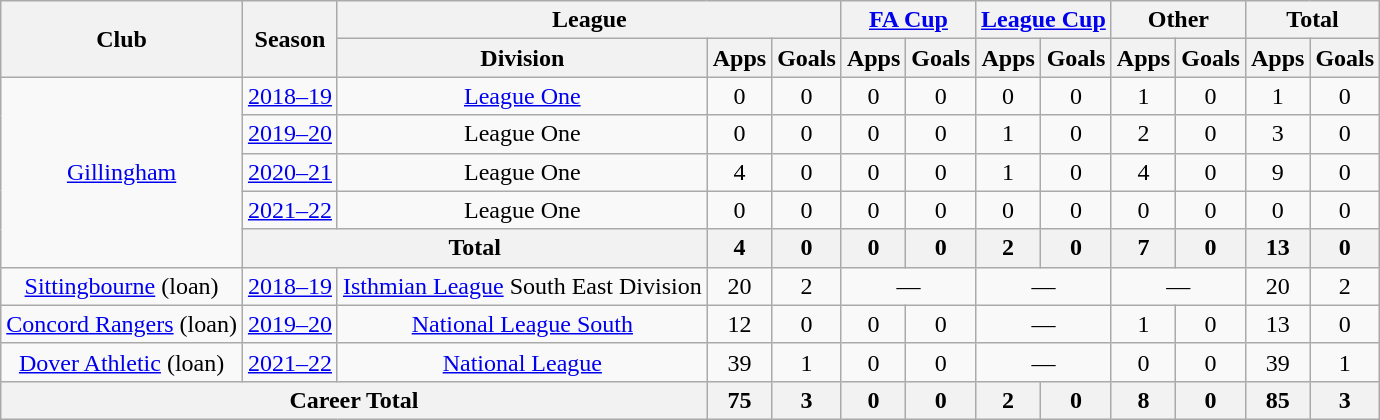<table class="wikitable" style="text-align: center">
<tr>
<th rowspan="2">Club</th>
<th rowspan="2">Season</th>
<th colspan="3">League</th>
<th colspan="2"><a href='#'>FA Cup</a></th>
<th colspan="2"><a href='#'>League Cup</a></th>
<th colspan="2">Other</th>
<th colspan="2">Total</th>
</tr>
<tr>
<th>Division</th>
<th>Apps</th>
<th>Goals</th>
<th>Apps</th>
<th>Goals</th>
<th>Apps</th>
<th>Goals</th>
<th>Apps</th>
<th>Goals</th>
<th>Apps</th>
<th>Goals</th>
</tr>
<tr>
<td rowspan="5"><a href='#'>Gillingham</a></td>
<td><a href='#'>2018–19</a></td>
<td><a href='#'>League One</a></td>
<td>0</td>
<td>0</td>
<td>0</td>
<td>0</td>
<td>0</td>
<td>0</td>
<td>1</td>
<td>0</td>
<td>1</td>
<td>0</td>
</tr>
<tr>
<td><a href='#'>2019–20</a></td>
<td>League One</td>
<td>0</td>
<td>0</td>
<td>0</td>
<td>0</td>
<td>1</td>
<td>0</td>
<td>2</td>
<td>0</td>
<td>3</td>
<td>0</td>
</tr>
<tr>
<td><a href='#'>2020–21</a></td>
<td>League One</td>
<td>4</td>
<td>0</td>
<td>0</td>
<td>0</td>
<td>1</td>
<td>0</td>
<td>4</td>
<td>0</td>
<td>9</td>
<td>0</td>
</tr>
<tr>
<td><a href='#'>2021–22</a></td>
<td>League One</td>
<td>0</td>
<td>0</td>
<td>0</td>
<td>0</td>
<td>0</td>
<td>0</td>
<td>0</td>
<td>0</td>
<td>0</td>
<td>0</td>
</tr>
<tr>
<th colspan="2">Total</th>
<th>4</th>
<th>0</th>
<th>0</th>
<th>0</th>
<th>2</th>
<th>0</th>
<th>7</th>
<th>0</th>
<th>13</th>
<th>0</th>
</tr>
<tr>
<td><a href='#'>Sittingbourne</a> (loan)</td>
<td><a href='#'>2018–19</a></td>
<td><a href='#'>Isthmian League</a> South East Division</td>
<td>20</td>
<td>2</td>
<td colspan="2">—</td>
<td colspan="2">—</td>
<td colspan="2">—</td>
<td>20</td>
<td>2</td>
</tr>
<tr>
<td><a href='#'>Concord Rangers</a> (loan)</td>
<td><a href='#'>2019–20</a></td>
<td><a href='#'>National League South</a></td>
<td>12</td>
<td>0</td>
<td>0</td>
<td>0</td>
<td colspan="2">—</td>
<td>1</td>
<td>0</td>
<td>13</td>
<td>0</td>
</tr>
<tr>
<td><a href='#'>Dover Athletic</a> (loan)</td>
<td><a href='#'>2021–22</a></td>
<td><a href='#'>National League</a></td>
<td>39</td>
<td>1</td>
<td>0</td>
<td>0</td>
<td colspan="2">—</td>
<td>0</td>
<td>0</td>
<td>39</td>
<td>1</td>
</tr>
<tr>
<th colspan="3">Career Total</th>
<th>75</th>
<th>3</th>
<th>0</th>
<th>0</th>
<th>2</th>
<th>0</th>
<th>8</th>
<th>0</th>
<th>85</th>
<th>3</th>
</tr>
</table>
